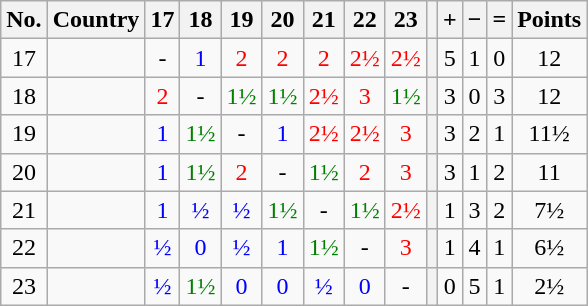<table class="wikitable" style="text-align:center">
<tr>
<th>No.</th>
<th>Country</th>
<th>17</th>
<th>18</th>
<th>19</th>
<th>20</th>
<th>21</th>
<th>22</th>
<th>23</th>
<th></th>
<th>+</th>
<th>−</th>
<th>=</th>
<th>Points</th>
</tr>
<tr>
<td>17</td>
<td style="text-align: left"></td>
<td>-</td>
<td style="color:blue;">1</td>
<td style="color:red;">2</td>
<td style="color:red;">2</td>
<td style="color:red;">2</td>
<td style="color:red;">2½</td>
<td style="color:red;">2½</td>
<th></th>
<td>5</td>
<td>1</td>
<td>0</td>
<td>12</td>
</tr>
<tr>
<td>18</td>
<td style="text-align: left"></td>
<td style="color:red;">2</td>
<td>-</td>
<td style="color:green;">1½</td>
<td style="color:green;">1½</td>
<td style="color:red;">2½</td>
<td style="color:red;">3</td>
<td style="color:green;">1½</td>
<th></th>
<td>3</td>
<td>0</td>
<td>3</td>
<td>12</td>
</tr>
<tr>
<td>19</td>
<td style="text-align: left"></td>
<td style="color:blue;">1</td>
<td style="color:green;">1½</td>
<td>-</td>
<td style="color:blue;">1</td>
<td style="color:red;">2½</td>
<td style="color:red;">2½</td>
<td style="color:red;">3</td>
<th></th>
<td>3</td>
<td>2</td>
<td>1</td>
<td>11½</td>
</tr>
<tr>
<td>20</td>
<td style="text-align: left"></td>
<td style="color:blue;">1</td>
<td style="color:green;">1½</td>
<td style="color:red;">2</td>
<td>-</td>
<td style="color:green;">1½</td>
<td style="color:red;">2</td>
<td style="color:red;">3</td>
<th></th>
<td>3</td>
<td>1</td>
<td>2</td>
<td>11</td>
</tr>
<tr>
<td>21</td>
<td style="text-align: left"></td>
<td style="color:blue;">1</td>
<td style="color:blue;">½</td>
<td style="color:blue;">½</td>
<td style="color:green;">1½</td>
<td>-</td>
<td style="color:green;">1½</td>
<td style="color:red;">2½</td>
<th></th>
<td>1</td>
<td>3</td>
<td>2</td>
<td>7½</td>
</tr>
<tr>
<td>22</td>
<td style="text-align: left"></td>
<td style="color:blue;">½</td>
<td style="color:blue;">0</td>
<td style="color:blue;">½</td>
<td style="color:blue;">1</td>
<td style="color:green;">1½</td>
<td>-</td>
<td style="color:red;">3</td>
<th></th>
<td>1</td>
<td>4</td>
<td>1</td>
<td>6½</td>
</tr>
<tr>
<td>23</td>
<td style="text-align: left"></td>
<td style="color:blue;">½</td>
<td style="color:green;">1½</td>
<td style="color:blue;">0</td>
<td style="color:blue;">0</td>
<td style="color:blue;">½</td>
<td style="color:blue;">0</td>
<td>-</td>
<th></th>
<td>0</td>
<td>5</td>
<td>1</td>
<td>2½</td>
</tr>
</table>
